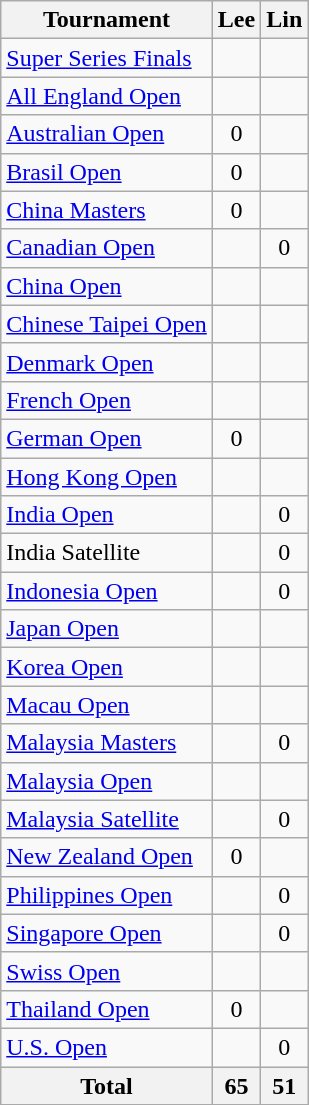<table class=wikitable style="text-align:center">
<tr>
<th>Tournament</th>
<th>Lee</th>
<th>Lin</th>
</tr>
<tr>
<td align=left><a href='#'>Super Series Finals</a></td>
<td></td>
<td></td>
</tr>
<tr>
<td align=left><a href='#'>All England Open</a></td>
<td></td>
<td></td>
</tr>
<tr>
<td align=left><a href='#'>Australian Open</a></td>
<td>0</td>
<td></td>
</tr>
<tr>
<td align=left><a href='#'>Brasil Open</a></td>
<td>0</td>
<td></td>
</tr>
<tr>
<td align=left><a href='#'>China Masters</a></td>
<td>0</td>
<td></td>
</tr>
<tr>
<td align=left><a href='#'>Canadian Open</a></td>
<td></td>
<td>0</td>
</tr>
<tr>
<td align=left><a href='#'>China Open</a></td>
<td></td>
<td></td>
</tr>
<tr>
<td align=left><a href='#'>Chinese Taipei Open</a></td>
<td></td>
<td></td>
</tr>
<tr>
<td align=left><a href='#'>Denmark Open</a></td>
<td></td>
<td></td>
</tr>
<tr>
<td align=left><a href='#'>French Open</a></td>
<td></td>
<td></td>
</tr>
<tr>
<td align=left><a href='#'>German Open</a></td>
<td>0</td>
<td></td>
</tr>
<tr>
<td align=left><a href='#'>Hong Kong Open</a></td>
<td></td>
<td></td>
</tr>
<tr>
<td align=left><a href='#'>India Open</a></td>
<td></td>
<td>0</td>
</tr>
<tr>
<td align=left>India Satellite</td>
<td></td>
<td>0</td>
</tr>
<tr>
<td align=left><a href='#'>Indonesia Open</a></td>
<td></td>
<td>0</td>
</tr>
<tr>
<td align=left><a href='#'>Japan Open</a></td>
<td></td>
<td></td>
</tr>
<tr>
<td align=left><a href='#'>Korea Open</a></td>
<td></td>
<td></td>
</tr>
<tr>
<td align=left><a href='#'>Macau Open</a></td>
<td></td>
<td></td>
</tr>
<tr>
<td align=left><a href='#'>Malaysia Masters</a></td>
<td></td>
<td>0</td>
</tr>
<tr>
<td align=left><a href='#'>Malaysia Open</a></td>
<td></td>
<td></td>
</tr>
<tr>
<td align=left><a href='#'>Malaysia Satellite</a></td>
<td></td>
<td>0</td>
</tr>
<tr>
<td align=left><a href='#'>New Zealand Open</a></td>
<td>0</td>
<td></td>
</tr>
<tr>
<td align=left><a href='#'>Philippines Open</a></td>
<td></td>
<td>0</td>
</tr>
<tr>
<td align=left><a href='#'>Singapore Open</a></td>
<td></td>
<td>0</td>
</tr>
<tr>
<td align=left><a href='#'>Swiss Open</a></td>
<td></td>
<td></td>
</tr>
<tr>
<td align=left><a href='#'>Thailand Open</a></td>
<td>0</td>
<td></td>
</tr>
<tr>
<td align=left><a href='#'>U.S. Open</a></td>
<td></td>
<td>0</td>
</tr>
<tr>
<th>Total</th>
<th>65</th>
<th>51</th>
</tr>
</table>
